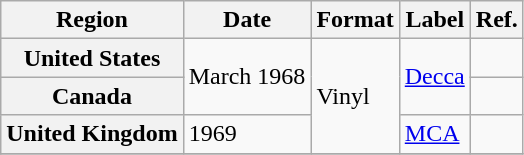<table class="wikitable plainrowheaders">
<tr>
<th scope="col">Region</th>
<th scope="col">Date</th>
<th scope="col">Format</th>
<th scope="col">Label</th>
<th scope="col">Ref.</th>
</tr>
<tr>
<th scope="row">United States</th>
<td rowspan="2">March 1968</td>
<td rowspan="3">Vinyl</td>
<td rowspan="2"><a href='#'>Decca</a></td>
<td></td>
</tr>
<tr>
<th scope="row">Canada</th>
<td></td>
</tr>
<tr>
<th scope="row">United Kingdom</th>
<td>1969</td>
<td><a href='#'>MCA</a></td>
<td></td>
</tr>
<tr>
</tr>
</table>
